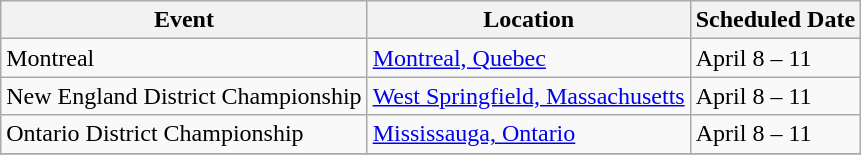<table class="wikitable">
<tr>
<th>Event</th>
<th>Location</th>
<th>Scheduled Date</th>
</tr>
<tr>
<td>Montreal</td>
<td><a href='#'>Montreal, Quebec</a></td>
<td>April 8 – 11</td>
</tr>
<tr>
<td>New England District Championship</td>
<td><a href='#'>West Springfield, Massachusetts</a></td>
<td>April 8 – 11</td>
</tr>
<tr>
<td>Ontario District Championship</td>
<td><a href='#'>Mississauga, Ontario</a></td>
<td>April 8 – 11</td>
</tr>
<tr>
</tr>
</table>
